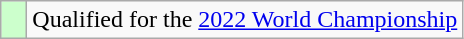<table class="wikitable" style="text-align:left">
<tr>
<td width=10px bgcolor=#ccffcc></td>
<td>Qualified for the <a href='#'>2022 World Championship</a></td>
</tr>
</table>
